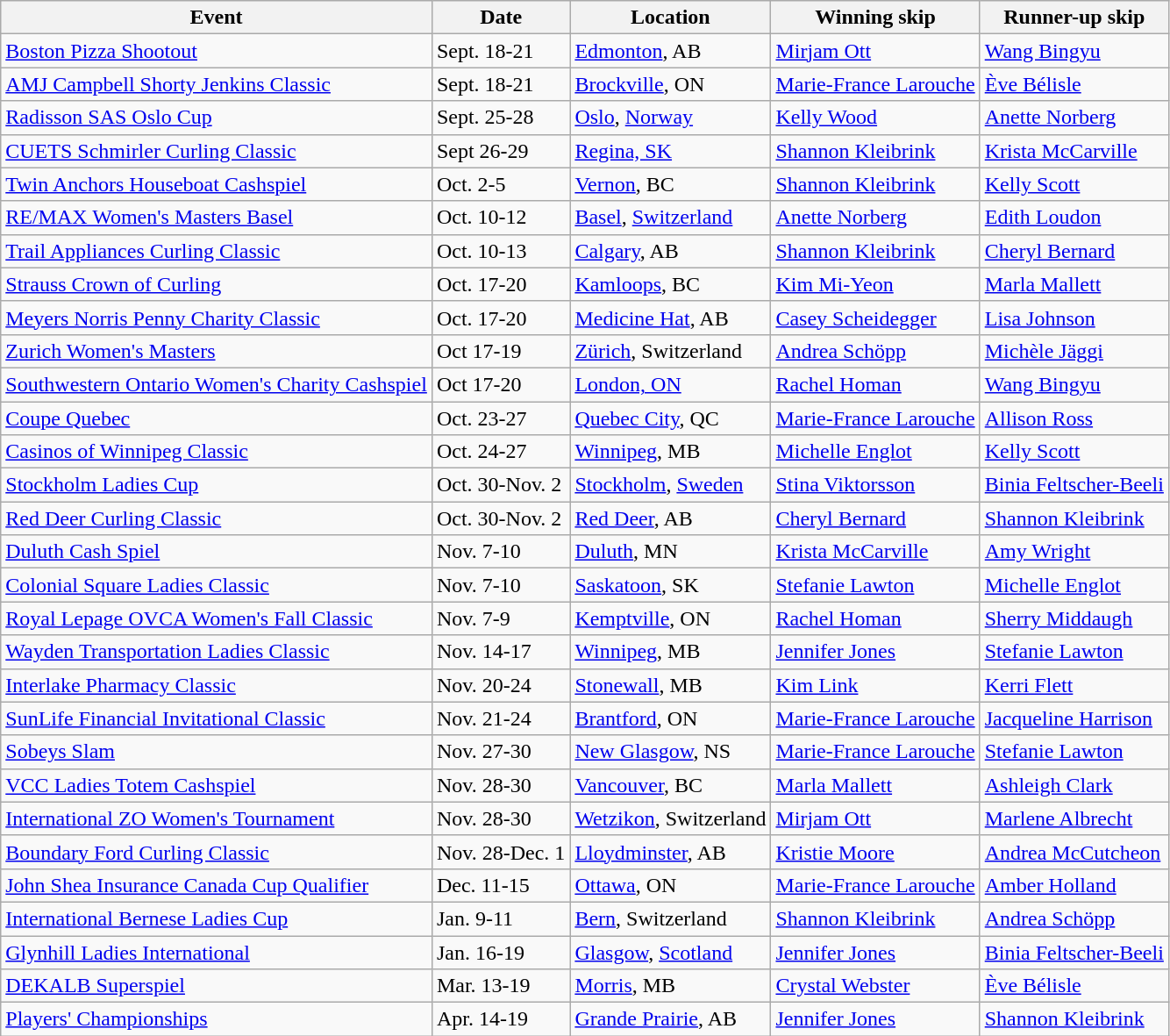<table class="wikitable">
<tr>
<th>Event</th>
<th>Date</th>
<th>Location</th>
<th>Winning skip</th>
<th>Runner-up skip</th>
</tr>
<tr>
<td><a href='#'>Boston Pizza Shootout</a></td>
<td>Sept. 18-21</td>
<td><a href='#'>Edmonton</a>, AB</td>
<td> <a href='#'>Mirjam Ott</a></td>
<td> <a href='#'>Wang Bingyu</a></td>
</tr>
<tr>
<td><a href='#'>AMJ Campbell Shorty Jenkins Classic</a></td>
<td>Sept. 18-21</td>
<td><a href='#'>Brockville</a>, ON</td>
<td> <a href='#'>Marie-France Larouche</a></td>
<td> <a href='#'>Ève Bélisle</a></td>
</tr>
<tr>
<td><a href='#'>Radisson SAS Oslo Cup</a></td>
<td>Sept. 25-28</td>
<td><a href='#'>Oslo</a>, <a href='#'>Norway</a></td>
<td> <a href='#'>Kelly Wood</a></td>
<td> <a href='#'>Anette Norberg</a></td>
</tr>
<tr>
<td><a href='#'>CUETS Schmirler Curling Classic</a></td>
<td>Sept 26-29</td>
<td><a href='#'>Regina, SK</a></td>
<td> <a href='#'>Shannon Kleibrink</a></td>
<td> <a href='#'>Krista McCarville</a></td>
</tr>
<tr>
<td><a href='#'>Twin Anchors Houseboat Cashspiel</a></td>
<td>Oct. 2-5</td>
<td><a href='#'>Vernon</a>, BC</td>
<td> <a href='#'>Shannon Kleibrink</a></td>
<td> <a href='#'>Kelly Scott</a></td>
</tr>
<tr>
<td><a href='#'>RE/MAX Women's Masters Basel</a></td>
<td>Oct. 10-12</td>
<td><a href='#'>Basel</a>, <a href='#'>Switzerland</a></td>
<td> <a href='#'>Anette Norberg</a></td>
<td> <a href='#'>Edith Loudon</a></td>
</tr>
<tr>
<td><a href='#'>Trail Appliances Curling Classic</a></td>
<td>Oct. 10-13</td>
<td><a href='#'>Calgary</a>, AB</td>
<td> <a href='#'>Shannon Kleibrink</a></td>
<td> <a href='#'>Cheryl Bernard</a></td>
</tr>
<tr>
<td><a href='#'>Strauss Crown of Curling</a></td>
<td>Oct. 17-20</td>
<td><a href='#'>Kamloops</a>, BC</td>
<td> <a href='#'>Kim Mi-Yeon</a></td>
<td> <a href='#'>Marla Mallett</a></td>
</tr>
<tr>
<td><a href='#'>Meyers Norris Penny Charity Classic</a></td>
<td>Oct. 17-20</td>
<td><a href='#'>Medicine Hat</a>, AB</td>
<td> <a href='#'>Casey Scheidegger</a></td>
<td> <a href='#'>Lisa Johnson</a></td>
</tr>
<tr>
<td><a href='#'>Zurich Women's Masters</a></td>
<td>Oct 17-19</td>
<td><a href='#'>Zürich</a>, Switzerland</td>
<td> <a href='#'>Andrea Schöpp</a></td>
<td> <a href='#'>Michèle Jäggi</a></td>
</tr>
<tr>
<td><a href='#'>Southwestern Ontario Women's Charity Cashspiel</a></td>
<td>Oct 17-20</td>
<td><a href='#'>London, ON</a></td>
<td> <a href='#'>Rachel Homan</a></td>
<td> <a href='#'>Wang Bingyu</a></td>
</tr>
<tr>
<td><a href='#'>Coupe Quebec</a></td>
<td>Oct. 23-27</td>
<td><a href='#'>Quebec City</a>, QC</td>
<td> <a href='#'>Marie-France Larouche</a></td>
<td> <a href='#'>Allison Ross</a></td>
</tr>
<tr>
<td><a href='#'>Casinos of Winnipeg Classic</a></td>
<td>Oct. 24-27</td>
<td><a href='#'>Winnipeg</a>, MB</td>
<td> <a href='#'>Michelle Englot</a></td>
<td> <a href='#'>Kelly Scott</a></td>
</tr>
<tr>
<td><a href='#'>Stockholm Ladies Cup</a></td>
<td>Oct. 30-Nov. 2</td>
<td><a href='#'>Stockholm</a>, <a href='#'>Sweden</a></td>
<td> <a href='#'>Stina Viktorsson</a></td>
<td> <a href='#'>Binia Feltscher-Beeli</a></td>
</tr>
<tr>
<td><a href='#'>Red Deer Curling Classic</a></td>
<td>Oct. 30-Nov. 2</td>
<td><a href='#'>Red Deer</a>, AB</td>
<td> <a href='#'>Cheryl Bernard</a></td>
<td> <a href='#'>Shannon Kleibrink</a></td>
</tr>
<tr>
<td><a href='#'>Duluth Cash Spiel</a></td>
<td>Nov. 7-10</td>
<td><a href='#'>Duluth</a>, MN</td>
<td> <a href='#'>Krista McCarville</a></td>
<td> <a href='#'>Amy Wright</a></td>
</tr>
<tr>
<td><a href='#'>Colonial Square Ladies Classic</a></td>
<td>Nov. 7-10</td>
<td><a href='#'>Saskatoon</a>, SK</td>
<td> <a href='#'>Stefanie Lawton</a></td>
<td> <a href='#'>Michelle Englot</a></td>
</tr>
<tr>
<td><a href='#'>Royal Lepage OVCA Women's Fall Classic</a></td>
<td>Nov. 7-9</td>
<td><a href='#'>Kemptville</a>, ON</td>
<td> <a href='#'>Rachel Homan</a></td>
<td> <a href='#'>Sherry Middaugh</a></td>
</tr>
<tr>
<td><a href='#'>Wayden Transportation Ladies Classic</a></td>
<td>Nov. 14-17</td>
<td><a href='#'>Winnipeg</a>, MB</td>
<td> <a href='#'>Jennifer Jones</a></td>
<td> <a href='#'>Stefanie Lawton</a></td>
</tr>
<tr>
<td><a href='#'>Interlake Pharmacy Classic</a></td>
<td>Nov. 20-24</td>
<td><a href='#'>Stonewall</a>, MB</td>
<td> <a href='#'>Kim Link</a></td>
<td> <a href='#'>Kerri Flett</a></td>
</tr>
<tr>
<td><a href='#'>SunLife Financial Invitational Classic</a></td>
<td>Nov. 21-24</td>
<td><a href='#'>Brantford</a>, ON</td>
<td> <a href='#'>Marie-France Larouche</a></td>
<td> <a href='#'>Jacqueline Harrison</a></td>
</tr>
<tr>
<td><a href='#'>Sobeys Slam</a></td>
<td>Nov. 27-30</td>
<td><a href='#'>New Glasgow</a>, NS</td>
<td> <a href='#'>Marie-France Larouche</a></td>
<td> <a href='#'>Stefanie Lawton</a></td>
</tr>
<tr>
<td><a href='#'>VCC Ladies Totem Cashspiel</a></td>
<td>Nov. 28-30</td>
<td><a href='#'>Vancouver</a>, BC</td>
<td> <a href='#'>Marla Mallett</a></td>
<td> <a href='#'>Ashleigh Clark</a></td>
</tr>
<tr>
<td><a href='#'>International ZO Women's Tournament</a></td>
<td>Nov. 28-30</td>
<td><a href='#'>Wetzikon</a>, Switzerland</td>
<td> <a href='#'>Mirjam Ott</a></td>
<td> <a href='#'>Marlene Albrecht</a></td>
</tr>
<tr>
<td><a href='#'>Boundary Ford Curling Classic</a></td>
<td>Nov. 28-Dec. 1</td>
<td><a href='#'>Lloydminster</a>, AB</td>
<td> <a href='#'>Kristie Moore</a></td>
<td> <a href='#'>Andrea McCutcheon</a></td>
</tr>
<tr>
<td><a href='#'>John Shea Insurance Canada Cup Qualifier</a></td>
<td>Dec. 11-15</td>
<td><a href='#'>Ottawa</a>, ON</td>
<td> <a href='#'>Marie-France Larouche</a></td>
<td> <a href='#'>Amber Holland</a></td>
</tr>
<tr>
<td><a href='#'>International Bernese Ladies Cup</a></td>
<td>Jan. 9-11</td>
<td><a href='#'>Bern</a>, Switzerland</td>
<td> <a href='#'>Shannon Kleibrink</a></td>
<td> <a href='#'>Andrea Schöpp</a></td>
</tr>
<tr>
<td><a href='#'>Glynhill Ladies International</a></td>
<td>Jan. 16-19</td>
<td><a href='#'>Glasgow</a>, <a href='#'>Scotland</a></td>
<td> <a href='#'>Jennifer Jones</a></td>
<td> <a href='#'>Binia Feltscher-Beeli</a></td>
</tr>
<tr>
<td><a href='#'>DEKALB Superspiel</a></td>
<td>Mar. 13-19</td>
<td><a href='#'>Morris</a>, MB</td>
<td> <a href='#'>Crystal Webster</a></td>
<td> <a href='#'>Ève Bélisle</a></td>
</tr>
<tr>
<td><a href='#'>Players' Championships</a></td>
<td>Apr. 14-19</td>
<td><a href='#'>Grande Prairie</a>, AB</td>
<td> <a href='#'>Jennifer Jones</a></td>
<td> <a href='#'>Shannon Kleibrink</a></td>
</tr>
</table>
